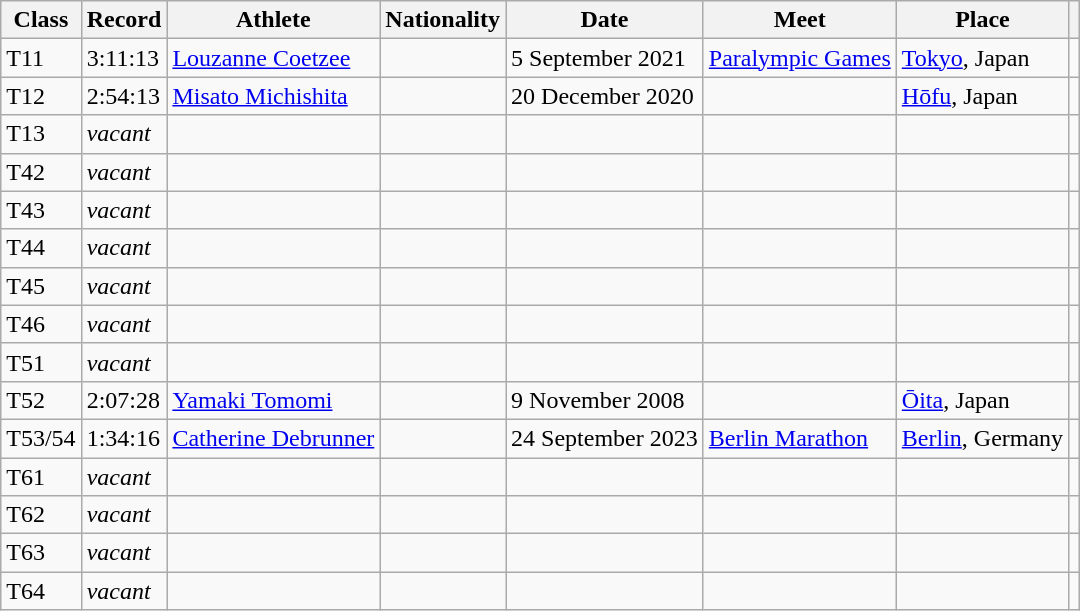<table class="wikitable">
<tr>
<th>Class</th>
<th>Record</th>
<th>Athlete</th>
<th>Nationality</th>
<th>Date</th>
<th>Meet</th>
<th>Place</th>
<th></th>
</tr>
<tr>
<td>T11</td>
<td>3:11:13</td>
<td><a href='#'>Louzanne Coetzee</a></td>
<td></td>
<td>5 September 2021</td>
<td><a href='#'>Paralympic Games</a></td>
<td><a href='#'>Tokyo</a>, Japan</td>
<td></td>
</tr>
<tr>
<td>T12</td>
<td>2:54:13</td>
<td><a href='#'>Misato Michishita</a></td>
<td></td>
<td>20 December 2020</td>
<td></td>
<td><a href='#'>Hōfu</a>, Japan</td>
<td></td>
</tr>
<tr>
<td>T13</td>
<td><em>vacant</em></td>
<td></td>
<td></td>
<td></td>
<td></td>
<td></td>
<td></td>
</tr>
<tr>
<td>T42</td>
<td><em>vacant</em></td>
<td></td>
<td></td>
<td></td>
<td></td>
<td></td>
<td></td>
</tr>
<tr>
<td>T43</td>
<td><em>vacant</em></td>
<td></td>
<td></td>
<td></td>
<td></td>
<td></td>
<td></td>
</tr>
<tr>
<td>T44</td>
<td><em>vacant</em></td>
<td></td>
<td></td>
<td></td>
<td></td>
<td></td>
<td></td>
</tr>
<tr>
<td>T45</td>
<td><em>vacant</em></td>
<td></td>
<td></td>
<td></td>
<td></td>
<td></td>
<td></td>
</tr>
<tr>
<td>T46</td>
<td><em>vacant</em></td>
<td></td>
<td></td>
<td></td>
<td></td>
<td></td>
<td></td>
</tr>
<tr>
<td>T51</td>
<td><em>vacant</em></td>
<td></td>
<td></td>
<td></td>
<td></td>
<td></td>
<td></td>
</tr>
<tr>
<td>T52</td>
<td>2:07:28</td>
<td><a href='#'>Yamaki Tomomi</a></td>
<td></td>
<td>9 November 2008</td>
<td></td>
<td><a href='#'>Ōita</a>, Japan</td>
<td></td>
</tr>
<tr>
<td>T53/54</td>
<td>1:34:16</td>
<td><a href='#'>Catherine Debrunner</a></td>
<td></td>
<td>24 September 2023</td>
<td><a href='#'>Berlin Marathon</a></td>
<td><a href='#'>Berlin</a>, Germany</td>
<td></td>
</tr>
<tr>
<td>T61</td>
<td><em>vacant</em></td>
<td></td>
<td></td>
<td></td>
<td></td>
<td></td>
<td></td>
</tr>
<tr>
<td>T62</td>
<td><em>vacant</em></td>
<td></td>
<td></td>
<td></td>
<td></td>
<td></td>
<td></td>
</tr>
<tr>
<td>T63</td>
<td><em>vacant</em></td>
<td></td>
<td></td>
<td></td>
<td></td>
<td></td>
<td></td>
</tr>
<tr>
<td>T64</td>
<td><em>vacant</em></td>
<td></td>
<td></td>
<td></td>
<td></td>
<td></td>
<td></td>
</tr>
</table>
